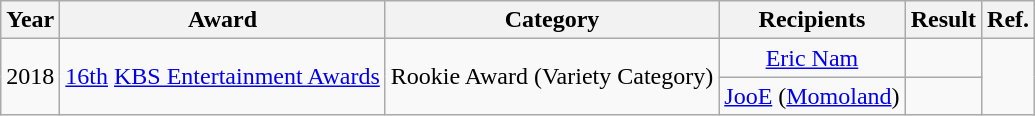<table class=wikitable style=text-align:center>
<tr>
<th>Year</th>
<th>Award</th>
<th>Category</th>
<th>Recipients</th>
<th>Result</th>
<th>Ref.</th>
</tr>
<tr>
<td rowspan=2>2018</td>
<td rowspan=2><a href='#'>16th</a> <a href='#'>KBS Entertainment Awards</a></td>
<td rowspan=2>Rookie Award (Variety Category)</td>
<td><a href='#'>Eric Nam</a></td>
<td></td>
<td rowspan=2></td>
</tr>
<tr>
<td><a href='#'>JooE</a> (<a href='#'>Momoland</a>)</td>
<td></td>
</tr>
</table>
